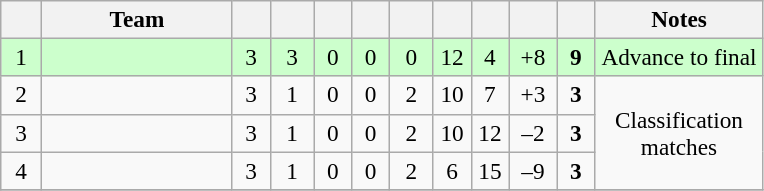<table class="wikitable" style="text-align: center; font-size: 97%;">
<tr>
<th width="20"></th>
<th width="120">Team</th>
<th width="18"></th>
<th width="22"></th>
<th width="18"></th>
<th width="18"></th>
<th width="22"></th>
<th width="18"></th>
<th width="18"></th>
<th width="25"></th>
<th width="18"></th>
<th width="105">Notes</th>
</tr>
<tr style="background-color: #ccffcc;">
<td>1</td>
<td align=left></td>
<td>3</td>
<td>3</td>
<td>0</td>
<td>0</td>
<td>0</td>
<td>12</td>
<td>4</td>
<td>+8</td>
<td><strong>9</strong></td>
<td>Advance to final</td>
</tr>
<tr>
<td>2</td>
<td align=left></td>
<td>3</td>
<td>1</td>
<td>0</td>
<td>0</td>
<td>2</td>
<td>10</td>
<td>7</td>
<td>+3</td>
<td><strong>3</strong></td>
<td rowspan="3">Classification matches</td>
</tr>
<tr>
<td>3</td>
<td align=left></td>
<td>3</td>
<td>1</td>
<td>0</td>
<td>0</td>
<td>2</td>
<td>10</td>
<td>12</td>
<td>–2</td>
<td><strong>3</strong></td>
</tr>
<tr>
<td>4</td>
<td align=left></td>
<td>3</td>
<td>1</td>
<td>0</td>
<td>0</td>
<td>2</td>
<td>6</td>
<td>15</td>
<td>–9</td>
<td><strong>3</strong></td>
</tr>
<tr>
</tr>
</table>
